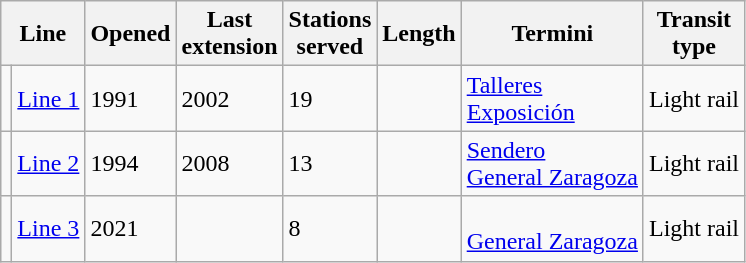<table class="wikitable sortable" style="text-align:left;">
<tr>
<th colspan="2">Line</th>
<th>Opened</th>
<th>Last<br>extension</th>
<th>Stations<br>served</th>
<th>Length</th>
<th>Termini</th>
<th>Transit<br>type</th>
</tr>
<tr>
<td class="noresize"></td>
<td style="text-align:left;"><a href='#'>Line 1</a></td>
<td>1991</td>
<td>2002</td>
<td>19</td>
<td></td>
<td><a href='#'>Talleres</a><br><a href='#'>Exposición</a></td>
<td>Light rail</td>
</tr>
<tr>
<td></td>
<td style="text-align:left;"><a href='#'>Line 2</a></td>
<td>1994</td>
<td>2008</td>
<td>13</td>
<td></td>
<td><a href='#'>Sendero</a><br><a href='#'>General Zaragoza</a></td>
<td>Light rail</td>
</tr>
<tr>
<td></td>
<td style="text-align:left;"><a href='#'>Line 3</a></td>
<td>2021</td>
<td></td>
<td>8</td>
<td></td>
<td><br><a href='#'>General Zaragoza</a></td>
<td>Light rail</td>
</tr>
</table>
